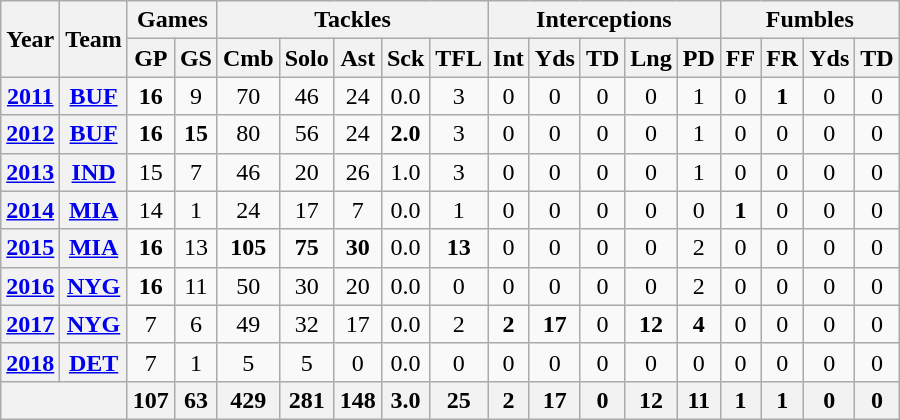<table class="wikitable" style="text-align:center">
<tr>
<th rowspan="2">Year</th>
<th rowspan="2">Team</th>
<th colspan="2">Games</th>
<th colspan="5">Tackles</th>
<th colspan="5">Interceptions</th>
<th colspan="4">Fumbles</th>
</tr>
<tr>
<th>GP</th>
<th>GS</th>
<th>Cmb</th>
<th>Solo</th>
<th>Ast</th>
<th>Sck</th>
<th>TFL</th>
<th>Int</th>
<th>Yds</th>
<th>TD</th>
<th>Lng</th>
<th>PD</th>
<th>FF</th>
<th>FR</th>
<th>Yds</th>
<th>TD</th>
</tr>
<tr>
<th><a href='#'>2011</a></th>
<th><a href='#'>BUF</a></th>
<td><strong>16</strong></td>
<td>9</td>
<td>70</td>
<td>46</td>
<td>24</td>
<td>0.0</td>
<td>3</td>
<td>0</td>
<td>0</td>
<td>0</td>
<td>0</td>
<td>1</td>
<td>0</td>
<td><strong>1</strong></td>
<td>0</td>
<td>0</td>
</tr>
<tr>
<th><a href='#'>2012</a></th>
<th><a href='#'>BUF</a></th>
<td><strong>16</strong></td>
<td><strong>15</strong></td>
<td>80</td>
<td>56</td>
<td>24</td>
<td><strong>2.0</strong></td>
<td>3</td>
<td>0</td>
<td>0</td>
<td>0</td>
<td>0</td>
<td>1</td>
<td>0</td>
<td>0</td>
<td>0</td>
<td>0</td>
</tr>
<tr>
<th><a href='#'>2013</a></th>
<th><a href='#'>IND</a></th>
<td>15</td>
<td>7</td>
<td>46</td>
<td>20</td>
<td>26</td>
<td>1.0</td>
<td>3</td>
<td>0</td>
<td>0</td>
<td>0</td>
<td>0</td>
<td>1</td>
<td>0</td>
<td>0</td>
<td>0</td>
<td>0</td>
</tr>
<tr>
<th><a href='#'>2014</a></th>
<th><a href='#'>MIA</a></th>
<td>14</td>
<td>1</td>
<td>24</td>
<td>17</td>
<td>7</td>
<td>0.0</td>
<td>1</td>
<td>0</td>
<td>0</td>
<td>0</td>
<td>0</td>
<td>0</td>
<td><strong>1</strong></td>
<td>0</td>
<td>0</td>
<td>0</td>
</tr>
<tr>
<th><a href='#'>2015</a></th>
<th><a href='#'>MIA</a></th>
<td><strong>16</strong></td>
<td>13</td>
<td><strong>105</strong></td>
<td><strong>75</strong></td>
<td><strong>30</strong></td>
<td>0.0</td>
<td><strong>13</strong></td>
<td>0</td>
<td>0</td>
<td>0</td>
<td>0</td>
<td>2</td>
<td>0</td>
<td>0</td>
<td>0</td>
<td>0</td>
</tr>
<tr>
<th><a href='#'>2016</a></th>
<th><a href='#'>NYG</a></th>
<td><strong>16</strong></td>
<td>11</td>
<td>50</td>
<td>30</td>
<td>20</td>
<td>0.0</td>
<td>0</td>
<td>0</td>
<td>0</td>
<td>0</td>
<td>0</td>
<td>2</td>
<td>0</td>
<td>0</td>
<td>0</td>
<td>0</td>
</tr>
<tr>
<th><a href='#'>2017</a></th>
<th><a href='#'>NYG</a></th>
<td>7</td>
<td>6</td>
<td>49</td>
<td>32</td>
<td>17</td>
<td>0.0</td>
<td>2</td>
<td><strong>2</strong></td>
<td><strong>17</strong></td>
<td>0</td>
<td><strong>12</strong></td>
<td><strong>4</strong></td>
<td>0</td>
<td>0</td>
<td>0</td>
<td>0</td>
</tr>
<tr>
<th><a href='#'>2018</a></th>
<th><a href='#'>DET</a></th>
<td>7</td>
<td>1</td>
<td>5</td>
<td>5</td>
<td>0</td>
<td>0.0</td>
<td>0</td>
<td>0</td>
<td>0</td>
<td>0</td>
<td>0</td>
<td>0</td>
<td>0</td>
<td>0</td>
<td>0</td>
<td>0</td>
</tr>
<tr>
<th colspan="2"></th>
<th>107</th>
<th>63</th>
<th>429</th>
<th>281</th>
<th>148</th>
<th>3.0</th>
<th>25</th>
<th>2</th>
<th>17</th>
<th>0</th>
<th>12</th>
<th>11</th>
<th>1</th>
<th>1</th>
<th>0</th>
<th>0</th>
</tr>
</table>
